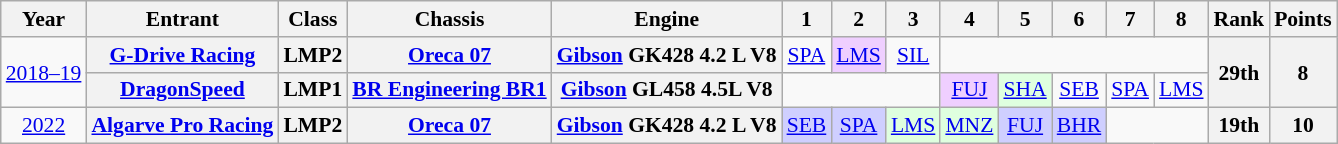<table class="wikitable" style="text-align:center; font-size:90%">
<tr>
<th>Year</th>
<th>Entrant</th>
<th>Class</th>
<th>Chassis</th>
<th>Engine</th>
<th>1</th>
<th>2</th>
<th>3</th>
<th>4</th>
<th>5</th>
<th>6</th>
<th>7</th>
<th>8</th>
<th>Rank</th>
<th>Points</th>
</tr>
<tr>
<td rowspan=2><a href='#'>2018–19</a></td>
<th><a href='#'>G-Drive Racing</a></th>
<th>LMP2</th>
<th><a href='#'>Oreca 07</a></th>
<th><a href='#'>Gibson</a> GK428 4.2 L V8</th>
<td><a href='#'>SPA</a></td>
<td style="background:#EFCFFF"><a href='#'>LMS</a><br></td>
<td><a href='#'>SIL</a></td>
<td colspan=5></td>
<th rowspan=2>29th</th>
<th rowspan=2>8</th>
</tr>
<tr>
<th><a href='#'>DragonSpeed</a></th>
<th>LMP1</th>
<th><a href='#'>BR Engineering BR1</a></th>
<th><a href='#'>Gibson</a> GL458 4.5L V8</th>
<td colspan=3></td>
<td style="background:#EFCFFF"><a href='#'>FUJ</a><br></td>
<td style="background:#DFFFDF"><a href='#'>SHA</a><br></td>
<td><a href='#'>SEB</a></td>
<td><a href='#'>SPA</a></td>
<td><a href='#'>LMS</a></td>
</tr>
<tr>
<td><a href='#'>2022</a></td>
<th><a href='#'>Algarve Pro Racing</a></th>
<th>LMP2</th>
<th><a href='#'>Oreca 07</a></th>
<th><a href='#'>Gibson</a> GK428 4.2 L V8</th>
<td style="background:#CFCFFF"><a href='#'>SEB</a><br></td>
<td style="background:#CFCFFF"><a href='#'>SPA</a><br></td>
<td style="background:#DFFFDF"><a href='#'>LMS</a><br></td>
<td style="background:#DFFFDF"><a href='#'>MNZ</a><br></td>
<td style="background:#CFCFFF"><a href='#'>FUJ</a><br></td>
<td style="background:#CFCFFF"><a href='#'>BHR</a><br></td>
<td colspan=2></td>
<th>19th</th>
<th>10</th>
</tr>
</table>
